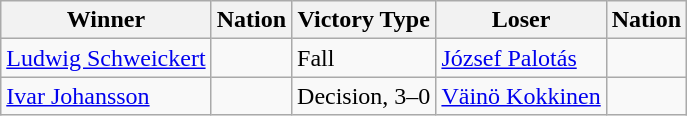<table class="wikitable sortable" style="text-align:left;">
<tr>
<th>Winner</th>
<th>Nation</th>
<th>Victory Type</th>
<th>Loser</th>
<th>Nation</th>
</tr>
<tr>
<td><a href='#'>Ludwig Schweickert</a></td>
<td></td>
<td>Fall</td>
<td><a href='#'>József Palotás</a></td>
<td></td>
</tr>
<tr>
<td><a href='#'>Ivar Johansson</a></td>
<td></td>
<td>Decision, 3–0</td>
<td><a href='#'>Väinö Kokkinen</a></td>
<td></td>
</tr>
</table>
